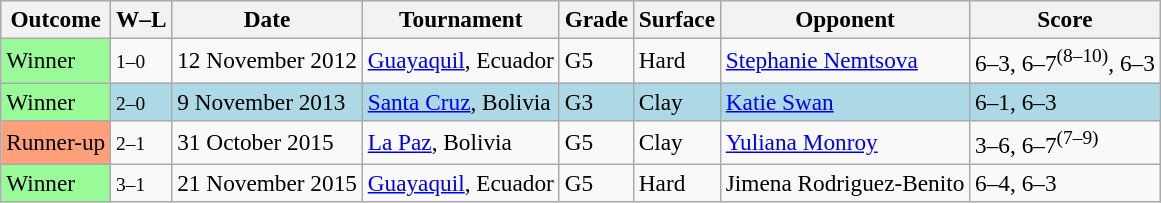<table class="sortable wikitable" style=font-size:97%>
<tr>
<th>Outcome</th>
<th class="unsortable">W–L</th>
<th>Date</th>
<th>Tournament</th>
<th>Grade</th>
<th>Surface</th>
<th>Opponent</th>
<th>Score</th>
</tr>
<tr>
<td bgcolor="98FB98">Winner</td>
<td><small>1–0</small></td>
<td>12 November 2012</td>
<td><a href='#'>Guayaquil</a>, Ecuador</td>
<td>G5</td>
<td>Hard</td>
<td> <a href='#'>Stephanie Nemtsova</a></td>
<td>6–3, 6–7<sup>(8–10)</sup>, 6–3</td>
</tr>
<tr bgcolor="lightblue">
<td bgcolor="98FB98">Winner</td>
<td><small>2–0</small></td>
<td>9 November 2013</td>
<td><a href='#'>Santa Cruz</a>, Bolivia</td>
<td>G3</td>
<td>Clay</td>
<td> <a href='#'>Katie Swan</a></td>
<td>6–1, 6–3</td>
</tr>
<tr>
<td style="background:#ffa07a;">Runner-up</td>
<td><small>2–1</small></td>
<td>31 October 2015</td>
<td><a href='#'>La Paz</a>, Bolivia</td>
<td>G5</td>
<td>Clay</td>
<td> <a href='#'>Yuliana Monroy</a></td>
<td>3–6, 6–7<sup>(7–9)</sup></td>
</tr>
<tr>
<td bgcolor="98FB98">Winner</td>
<td><small>3–1</small></td>
<td>21 November 2015</td>
<td><a href='#'>Guayaquil</a>, Ecuador</td>
<td>G5</td>
<td>Hard</td>
<td> Jimena Rodriguez-Benito</td>
<td>6–4, 6–3</td>
</tr>
</table>
